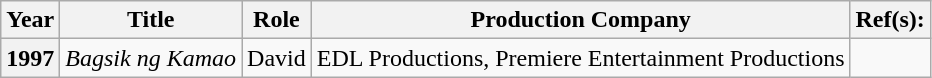<table class= "wikitable plainrowheaders sortable">
<tr>
<th scope="col">Year</th>
<th scope="col">Title</th>
<th scope="col">Role</th>
<th style="width:15 %">Production Company</th>
<th>Ref(s):</th>
</tr>
<tr>
<th scope="row">1997</th>
<td><em>Bagsik ng Kamao</em></td>
<td>David</td>
<td>EDL Productions, Premiere Entertainment Productions</td>
<td></td>
</tr>
</table>
